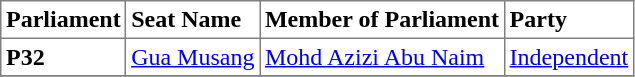<table class="toccolours sortable" border="1" cellpadding="3" style="border-collapse:collapse; text-align: left;">
<tr>
<th align="center">Parliament</th>
<th>Seat Name</th>
<th>Member of Parliament</th>
<th>Party</th>
</tr>
<tr>
<th align="left">P32</th>
<td><a href='#'>Gua Musang</a></td>
<td><a href='#'>Mohd Azizi Abu Naim</a></td>
<td><a href='#'>Independent</a></td>
</tr>
<tr>
</tr>
</table>
